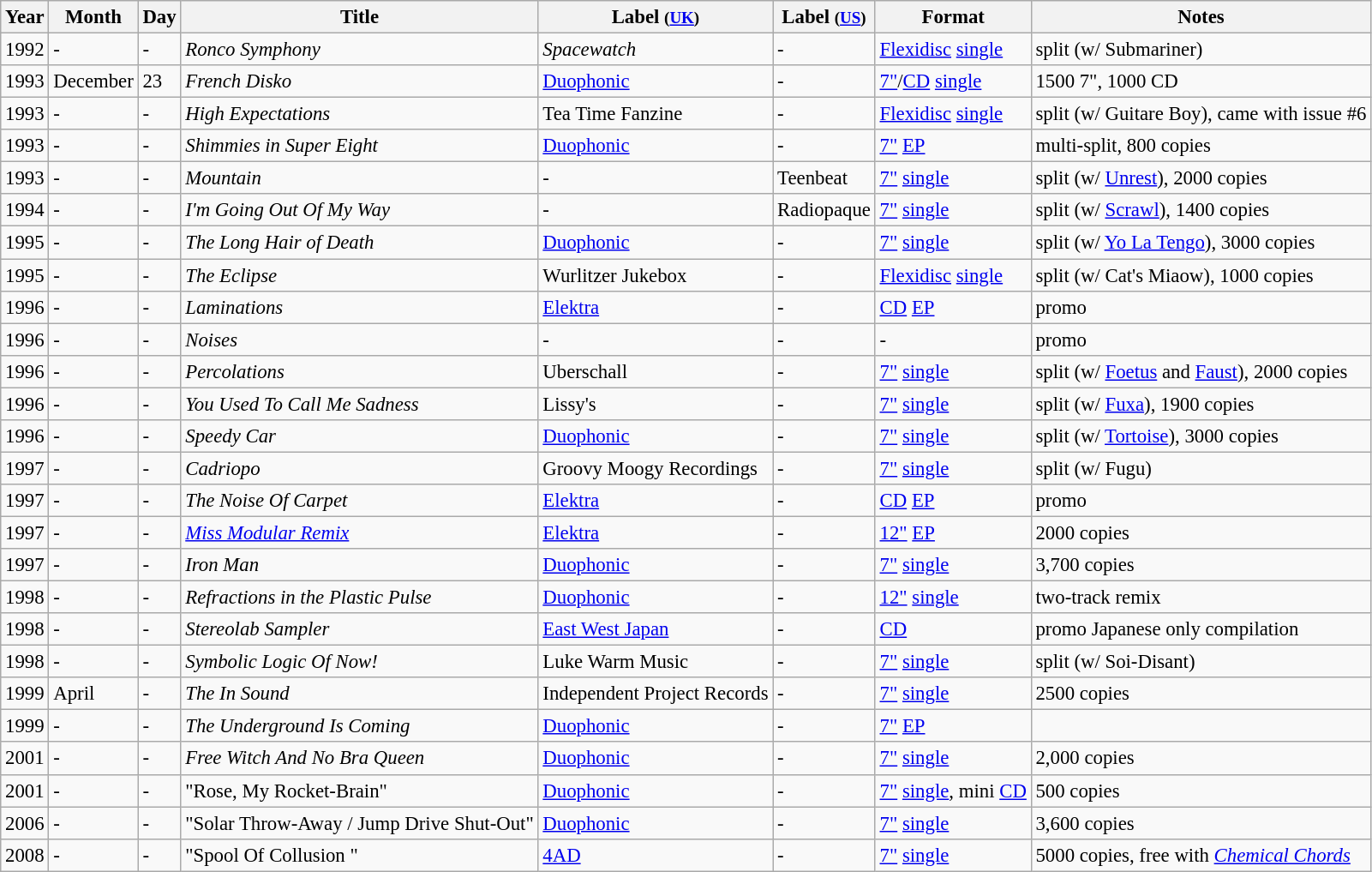<table class="wikitable" style="font-size:95%;">
<tr>
<th>Year</th>
<th>Month</th>
<th>Day</th>
<th>Title</th>
<th>Label <small>(<a href='#'>UK</a>)</small></th>
<th>Label <small>(<a href='#'>US</a>)</small></th>
<th>Format</th>
<th>Notes</th>
</tr>
<tr>
<td>1992</td>
<td>-</td>
<td>-</td>
<td><em>Ronco Symphony</em></td>
<td><em>Spacewatch</em></td>
<td>-</td>
<td><a href='#'>Flexidisc</a> <a href='#'>single</a></td>
<td>split (w/ Submariner)</td>
</tr>
<tr>
<td>1993</td>
<td>December</td>
<td>23</td>
<td><em>French Disko</em></td>
<td><a href='#'>Duophonic</a></td>
<td>-</td>
<td><a href='#'>7"</a>/<a href='#'>CD</a> <a href='#'>single</a></td>
<td>1500 7", 1000 CD</td>
</tr>
<tr>
<td>1993</td>
<td>-</td>
<td>-</td>
<td><em>High Expectations</em></td>
<td>Tea Time Fanzine</td>
<td>-</td>
<td><a href='#'>Flexidisc</a> <a href='#'>single</a></td>
<td>split (w/ Guitare Boy), came with issue #6</td>
</tr>
<tr>
<td>1993</td>
<td>-</td>
<td>-</td>
<td><em>Shimmies in Super Eight</em></td>
<td><a href='#'>Duophonic</a></td>
<td>-</td>
<td><a href='#'>7"</a> <a href='#'>EP</a></td>
<td>multi-split, 800 copies</td>
</tr>
<tr>
<td>1993</td>
<td>-</td>
<td>-</td>
<td><em>Mountain</em></td>
<td>-</td>
<td>Teenbeat</td>
<td><a href='#'>7"</a> <a href='#'>single</a></td>
<td>split (w/ <a href='#'>Unrest</a>), 2000 copies</td>
</tr>
<tr>
<td>1994</td>
<td>-</td>
<td>-</td>
<td><em>I'm Going Out Of My Way</em></td>
<td>-</td>
<td>Radiopaque</td>
<td><a href='#'>7"</a> <a href='#'>single</a></td>
<td>split (w/ <a href='#'>Scrawl</a>), 1400 copies</td>
</tr>
<tr>
<td>1995</td>
<td>-</td>
<td>-</td>
<td><em>The Long Hair of Death</em></td>
<td><a href='#'>Duophonic</a></td>
<td>-</td>
<td><a href='#'>7"</a> <a href='#'>single</a></td>
<td>split (w/ <a href='#'>Yo La Tengo</a>), 3000 copies</td>
</tr>
<tr>
<td>1995</td>
<td>-</td>
<td>-</td>
<td><em>The Eclipse</em></td>
<td>Wurlitzer Jukebox</td>
<td>-</td>
<td><a href='#'>Flexidisc</a> <a href='#'>single</a></td>
<td>split (w/ Cat's Miaow), 1000 copies</td>
</tr>
<tr>
<td>1996</td>
<td>-</td>
<td>-</td>
<td><em>Laminations</em></td>
<td><a href='#'>Elektra</a></td>
<td>-</td>
<td><a href='#'>CD</a> <a href='#'>EP</a></td>
<td>promo</td>
</tr>
<tr>
<td>1996</td>
<td>-</td>
<td>-</td>
<td><em>Noises</em></td>
<td>-</td>
<td>-</td>
<td>-</td>
<td>promo</td>
</tr>
<tr>
<td>1996</td>
<td>-</td>
<td>-</td>
<td><em>Percolations</em></td>
<td>Uberschall</td>
<td>-</td>
<td><a href='#'>7"</a> <a href='#'>single</a></td>
<td>split (w/ <a href='#'>Foetus</a> and <a href='#'>Faust</a>), 2000 copies</td>
</tr>
<tr>
<td>1996</td>
<td>-</td>
<td>-</td>
<td><em>You Used To Call Me Sadness</em></td>
<td>Lissy's</td>
<td>-</td>
<td><a href='#'>7"</a> <a href='#'>single</a></td>
<td>split (w/ <a href='#'>Fuxa</a>), 1900 copies</td>
</tr>
<tr>
<td>1996</td>
<td>-</td>
<td>-</td>
<td><em>Speedy Car</em></td>
<td><a href='#'>Duophonic</a></td>
<td>-</td>
<td><a href='#'>7"</a> <a href='#'>single</a></td>
<td>split (w/ <a href='#'>Tortoise</a>), 3000 copies</td>
</tr>
<tr>
<td>1997</td>
<td>-</td>
<td>-</td>
<td><em>Cadriopo</em></td>
<td>Groovy Moogy Recordings</td>
<td>-</td>
<td><a href='#'>7"</a> <a href='#'>single</a></td>
<td>split (w/ Fugu)</td>
</tr>
<tr>
<td>1997</td>
<td>-</td>
<td>-</td>
<td><em>The Noise Of Carpet</em></td>
<td><a href='#'>Elektra</a></td>
<td>-</td>
<td><a href='#'>CD</a> <a href='#'>EP</a></td>
<td>promo</td>
</tr>
<tr>
<td>1997</td>
<td>-</td>
<td>-</td>
<td><em><a href='#'>Miss Modular Remix</a></em></td>
<td><a href='#'>Elektra</a></td>
<td>-</td>
<td><a href='#'>12"</a> <a href='#'>EP</a></td>
<td>2000 copies</td>
</tr>
<tr>
<td>1997</td>
<td>-</td>
<td>-</td>
<td><em>Iron Man</em></td>
<td><a href='#'>Duophonic</a></td>
<td>-</td>
<td><a href='#'>7"</a> <a href='#'>single</a></td>
<td>3,700 copies</td>
</tr>
<tr>
<td>1998</td>
<td>-</td>
<td>-</td>
<td><em>Refractions in the Plastic Pulse</em></td>
<td><a href='#'>Duophonic</a></td>
<td>-</td>
<td><a href='#'>12"</a> <a href='#'>single</a></td>
<td>two-track remix</td>
</tr>
<tr>
<td>1998</td>
<td>-</td>
<td>-</td>
<td><em>Stereolab Sampler</em></td>
<td><a href='#'>East West Japan</a></td>
<td>-</td>
<td><a href='#'>CD</a></td>
<td>promo Japanese only compilation</td>
</tr>
<tr>
<td>1998</td>
<td>-</td>
<td>-</td>
<td><em>Symbolic Logic Of Now!</em></td>
<td>Luke Warm Music</td>
<td>-</td>
<td><a href='#'>7"</a> <a href='#'>single</a></td>
<td>split (w/ Soi-Disant)</td>
</tr>
<tr>
<td>1999</td>
<td>April</td>
<td>-</td>
<td><em>The In Sound</em></td>
<td>Independent Project Records</td>
<td>-</td>
<td><a href='#'>7"</a> <a href='#'>single</a></td>
<td>2500 copies</td>
</tr>
<tr>
<td>1999</td>
<td>-</td>
<td>-</td>
<td><em>The Underground Is Coming</em></td>
<td><a href='#'>Duophonic</a></td>
<td>-</td>
<td><a href='#'>7"</a> <a href='#'>EP</a></td>
<td></td>
</tr>
<tr>
<td>2001</td>
<td>-</td>
<td>-</td>
<td><em>Free Witch And No Bra Queen</em></td>
<td><a href='#'>Duophonic</a></td>
<td>-</td>
<td><a href='#'>7"</a> <a href='#'>single</a></td>
<td>2,000 copies</td>
</tr>
<tr>
<td>2001</td>
<td>-</td>
<td>-</td>
<td>"Rose, My Rocket-Brain"</td>
<td><a href='#'>Duophonic</a></td>
<td>-</td>
<td><a href='#'>7"</a> <a href='#'>single</a>, mini <a href='#'>CD</a></td>
<td>500 copies</td>
</tr>
<tr>
<td>2006</td>
<td>-</td>
<td>-</td>
<td>"Solar Throw-Away / Jump Drive Shut-Out"</td>
<td><a href='#'>Duophonic</a></td>
<td>-</td>
<td><a href='#'>7"</a> <a href='#'>single</a></td>
<td>3,600 copies</td>
</tr>
<tr>
<td>2008</td>
<td>-</td>
<td>-</td>
<td>"Spool Of Collusion "</td>
<td><a href='#'>4AD</a></td>
<td>-</td>
<td><a href='#'>7"</a> <a href='#'>single</a></td>
<td>5000 copies, free with <em><a href='#'>Chemical Chords</a></em></td>
</tr>
</table>
